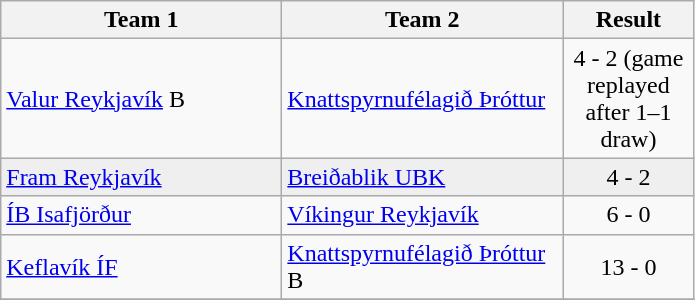<table class="wikitable">
<tr>
<th style="width:180px;">Team 1</th>
<th style="width:180px;">Team 2</th>
<th style="width:80px;">Result</th>
</tr>
<tr>
<td><a href='#'>Valur Reykjavík</a> B</td>
<td><a href='#'>Knattspyrnufélagið Þróttur</a></td>
<td style="text-align:center;">4 - 2 (game replayed after 1–1 draw)</td>
</tr>
<tr style="background:#EFEFEF">
<td><a href='#'>Fram Reykjavík</a></td>
<td><a href='#'>Breiðablik UBK</a></td>
<td style="text-align:center;">4 - 2</td>
</tr>
<tr>
<td><a href='#'>ÍB Isafjörður</a></td>
<td><a href='#'>Víkingur Reykjavík</a></td>
<td style="text-align:center;">6 - 0</td>
</tr>
<tr>
<td><a href='#'>Keflavík ÍF</a></td>
<td><a href='#'>Knattspyrnufélagið Þróttur</a> B</td>
<td style="text-align:center;">13 - 0</td>
</tr>
<tr style="background:#EFEFEF">
</tr>
</table>
